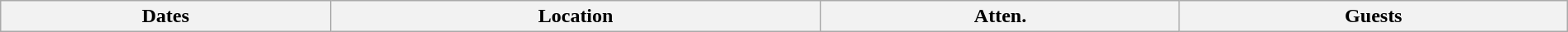<table class="wikitable" width="100%">
<tr>
<th>Dates</th>
<th>Location</th>
<th>Atten.</th>
<th>Guests<br>


















</th>
</tr>
</table>
